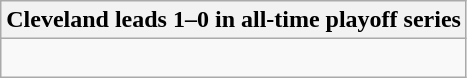<table class="wikitable collapsible collapsed">
<tr>
<th>Cleveland leads 1–0 in all-time playoff series</th>
</tr>
<tr>
<td><br></td>
</tr>
</table>
